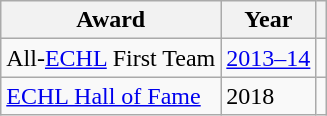<table class="wikitable">
<tr>
<th>Award</th>
<th>Year</th>
<th></th>
</tr>
<tr>
<td>All-<a href='#'>ECHL</a> First Team</td>
<td><a href='#'>2013–14</a></td>
<td></td>
</tr>
<tr>
<td><a href='#'>ECHL Hall of Fame</a></td>
<td>2018</td>
<td></td>
</tr>
</table>
